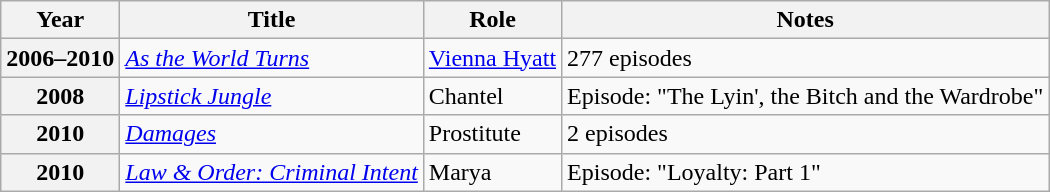<table class="wikitable sortable plainrowheaders">
<tr>
<th scope="col">Year</th>
<th scope="col">Title</th>
<th scope="col">Role</th>
<th scope="col" class="unsortable">Notes</th>
</tr>
<tr>
<th scope="row">2006–2010</th>
<td><em><a href='#'>As the World Turns</a></em></td>
<td><a href='#'>Vienna Hyatt</a></td>
<td>277 episodes</td>
</tr>
<tr>
<th scope="row">2008</th>
<td><em><a href='#'>Lipstick Jungle</a></em></td>
<td>Chantel</td>
<td>Episode: "The Lyin', the Bitch and the Wardrobe"</td>
</tr>
<tr>
<th scope="row">2010</th>
<td><em><a href='#'>Damages</a></em></td>
<td>Prostitute</td>
<td>2 episodes</td>
</tr>
<tr>
<th scope="row">2010</th>
<td><em><a href='#'>Law & Order: Criminal Intent</a></em></td>
<td>Marya</td>
<td>Episode: "Loyalty: Part 1"</td>
</tr>
</table>
